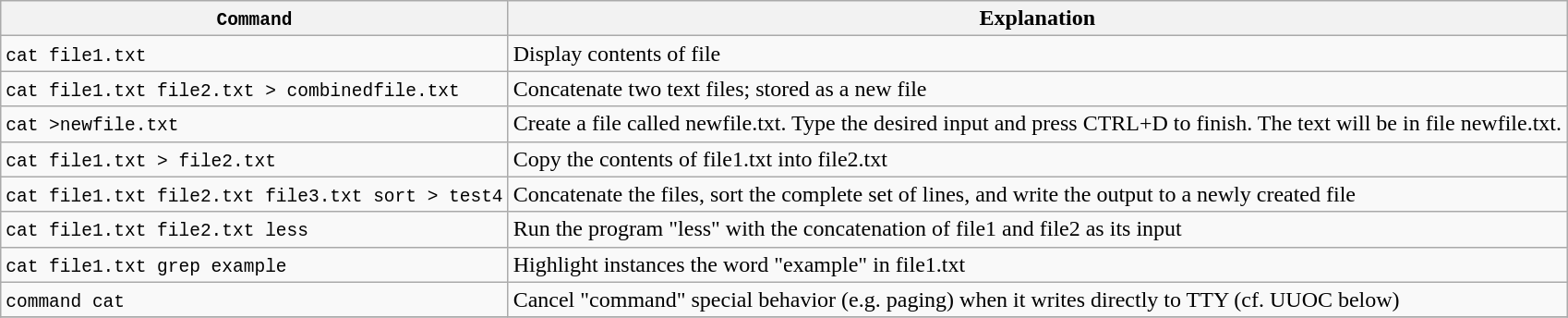<table class="wikitable">
<tr>
<th><code>Command</code></th>
<th>Explanation</th>
</tr>
<tr>
<td><code>cat file1.txt </code></td>
<td>Display contents of file</td>
</tr>
<tr>
<td><code>cat file1.txt file2.txt > combinedfile.txt</code></td>
<td>Concatenate two text files; stored as a new file</td>
</tr>
<tr>
<td><code>cat >newfile.txt</code></td>
<td>Create a file called newfile.txt. Type the desired input and press CTRL+D to finish. The text will be in file newfile.txt.</td>
</tr>
<tr>
<td><code>cat file1.txt > file2.txt</code></td>
<td>Copy the contents of file1.txt into file2.txt</td>
</tr>
<tr>
<td><code>cat file1.txt file2.txt file3.txt  sort > test4</code></td>
<td>Concatenate the files, sort the complete set of lines, and write the output to a newly created file</td>
</tr>
<tr>
<td><code>cat file1.txt file2.txt  less</code></td>
<td>Run the program "less" with the concatenation of file1 and file2 as its input</td>
</tr>
<tr>
<td><code>cat file1.txt  grep example</code></td>
<td>Highlight instances the word "example" in file1.txt</td>
</tr>
<tr>
<td><code>command  cat</code></td>
<td>Cancel "command" special behavior (e.g. paging) when it writes directly to TTY (cf. UUOC below)</td>
</tr>
<tr>
</tr>
</table>
